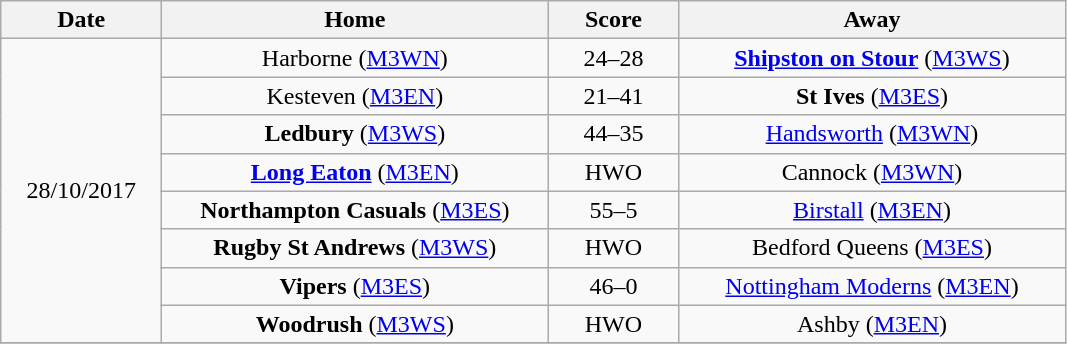<table class="wikitable" style="text-align: center">
<tr>
<th width=100>Date</th>
<th width=250>Home</th>
<th width=80>Score</th>
<th width=250>Away</th>
</tr>
<tr>
<td rowspan=8>28/10/2017</td>
<td>Harborne (<a href='#'>M3WN</a>)</td>
<td>24–28</td>
<td><strong><a href='#'>Shipston on Stour</a></strong> (<a href='#'>M3WS</a>)</td>
</tr>
<tr>
<td>Kesteven (<a href='#'>M3EN</a>)</td>
<td>21–41</td>
<td><strong>St Ives</strong> (<a href='#'>M3ES</a>)</td>
</tr>
<tr>
<td><strong>Ledbury</strong> (<a href='#'>M3WS</a>)</td>
<td>44–35</td>
<td><a href='#'>Handsworth</a> (<a href='#'>M3WN</a>)</td>
</tr>
<tr>
<td><strong><a href='#'>Long Eaton</a></strong> (<a href='#'>M3EN</a>)</td>
<td>HWO</td>
<td>Cannock (<a href='#'>M3WN</a>)</td>
</tr>
<tr>
<td><strong>Northampton Casuals</strong> (<a href='#'>M3ES</a>)</td>
<td>55–5</td>
<td><a href='#'>Birstall</a> (<a href='#'>M3EN</a>)</td>
</tr>
<tr>
<td><strong>Rugby St Andrews</strong> (<a href='#'>M3WS</a>)</td>
<td>HWO</td>
<td>Bedford Queens (<a href='#'>M3ES</a>)</td>
</tr>
<tr>
<td><strong>Vipers</strong> (<a href='#'>M3ES</a>)</td>
<td>46–0</td>
<td><a href='#'>Nottingham Moderns</a> (<a href='#'>M3EN</a>)</td>
</tr>
<tr>
<td><strong>Woodrush</strong> (<a href='#'>M3WS</a>)</td>
<td>HWO</td>
<td>Ashby (<a href='#'>M3EN</a>)</td>
</tr>
<tr>
</tr>
</table>
